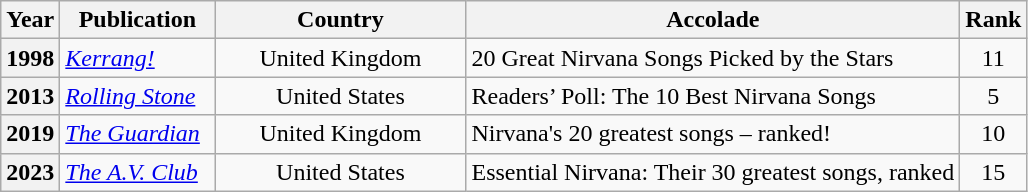<table class="wikitable plainrowheaders" style="text-align:left;">
<tr>
<th scope="col">Year</th>
<th scope="col" style="width:6em;">Publication</th>
<th scope="col" style="width:10em;">Country</th>
<th scope="col">Accolade</th>
<th scope="col">Rank</th>
</tr>
<tr>
<th scope="row">1998</th>
<td><em><a href='#'>Kerrang!</a></em></td>
<td style="text-align:center;">United Kingdom</td>
<td>20 Great Nirvana Songs Picked by the Stars</td>
<td style="text-align:center;">11</td>
</tr>
<tr>
<th scope="row">2013</th>
<td><em><a href='#'>Rolling Stone</a></em></td>
<td style="text-align:center;" row>United States</td>
<td>Readers’ Poll: The 10 Best Nirvana Songs</td>
<td style="text-align:center;">5</td>
</tr>
<tr>
<th scope="row">2019</th>
<td><em><a href='#'>The Guardian</a></em></td>
<td style="text-align:center;" row>United Kingdom</td>
<td>Nirvana's 20 greatest songs – ranked!</td>
<td style="text-align:center;">10</td>
</tr>
<tr>
<th scope="row">2023</th>
<td><em><a href='#'>The A.V. Club</a></em></td>
<td style="text-align:center">United States</td>
<td>Essential Nirvana: Their 30 greatest songs, ranked</td>
<td style="text-align:center;">15</td>
</tr>
</table>
